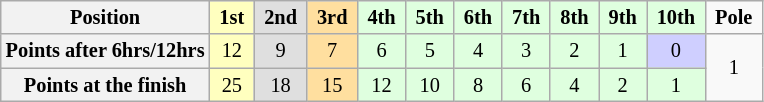<table class="wikitable" style="font-size:85%; text-align:center">
<tr>
<th>Position</th>
<td style="background:#FFFFBF;"> <strong>1st</strong> </td>
<td style="background:#DFDFDF;"> <strong>2nd</strong> </td>
<td style="background:#FFDF9F;"> <strong>3rd</strong> </td>
<td style="background:#DFFFDF;"> <strong>4th</strong> </td>
<td style="background:#DFFFDF;"> <strong>5th</strong> </td>
<td style="background:#DFFFDF;"> <strong>6th</strong> </td>
<td style="background:#DFFFDF;"> <strong>7th</strong> </td>
<td style="background:#DFFFDF;"> <strong>8th</strong> </td>
<td style="background:#DFFFDF;"> <strong>9th</strong> </td>
<td style="background:#DFFFDF;"> <strong>10th</strong> </td>
<td> <strong>Pole</strong> </td>
</tr>
<tr>
<th>Points after 6hrs/12hrs</th>
<td style="background:#FFFFBF;">12</td>
<td style="background:#DFDFDF;">9</td>
<td style="background:#FFDF9F;">7</td>
<td style="background:#DFFFDF;">6</td>
<td style="background:#DFFFDF;">5</td>
<td style="background:#DFFFDF;">4</td>
<td style="background:#DFFFDF;">3</td>
<td style="background:#DFFFDF;">2</td>
<td style="background:#DFFFDF;">1</td>
<td style="background:#CFCFFF;">0</td>
<td rowspan=2>1</td>
</tr>
<tr>
<th>Points at the finish</th>
<td style="background:#FFFFBF;">25</td>
<td style="background:#DFDFDF;">18</td>
<td style="background:#FFDF9F;">15</td>
<td style="background:#DFFFDF;">12</td>
<td style="background:#DFFFDF;">10</td>
<td style="background:#DFFFDF;">8</td>
<td style="background:#DFFFDF;">6</td>
<td style="background:#DFFFDF;">4</td>
<td style="background:#DFFFDF;">2</td>
<td style="background:#DFFFDF;">1</td>
</tr>
</table>
